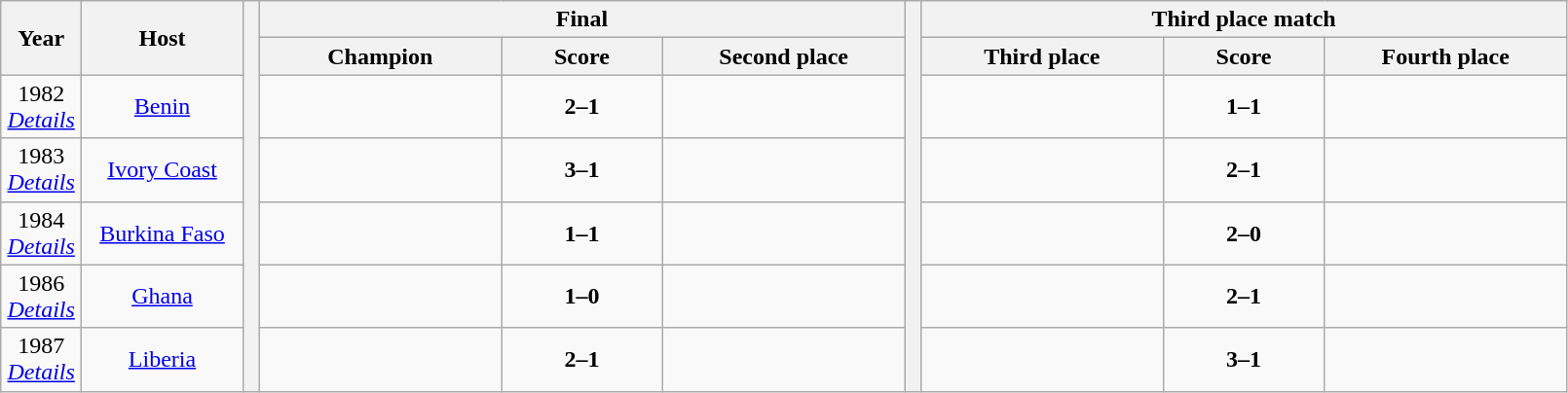<table class="wikitable" style="text-align:center">
<tr>
<th rowspan=2 width=5%>Year</th>
<th rowspan=2 width=10%>Host</th>
<th width=1% rowspan=7 bgcolor=ffffff></th>
<th colspan=3>Final</th>
<th width=1% rowspan=7 bgcolor=ffffff></th>
<th colspan=3>Third place match</th>
</tr>
<tr>
<th width=15%>Champion</th>
<th width=10%>Score</th>
<th width=15%>Second place</th>
<th width=15%>Third place</th>
<th width=10%>Score</th>
<th width=15%>Fourth place</th>
</tr>
<tr>
<td>1982<br><em><a href='#'>Details</a></em></td>
<td><a href='#'>Benin</a></td>
<td><strong></strong></td>
<td><strong>2–1</strong></td>
<td></td>
<td></td>
<td><strong>1–1</strong></td>
<td></td>
</tr>
<tr>
<td>1983<br><em><a href='#'>Details</a></em></td>
<td><a href='#'>Ivory Coast</a></td>
<td><strong></strong></td>
<td><strong>3–1</strong></td>
<td></td>
<td></td>
<td><strong>2–1</strong></td>
<td></td>
</tr>
<tr>
<td>1984<br><em><a href='#'>Details</a></em></td>
<td><a href='#'>Burkina Faso</a></td>
<td><strong></strong></td>
<td><strong>1–1</strong></td>
<td></td>
<td></td>
<td><strong>2–0</strong></td>
<td></td>
</tr>
<tr>
<td>1986<br><em><a href='#'>Details</a></em></td>
<td><a href='#'>Ghana</a></td>
<td><strong></strong></td>
<td><strong>1–0</strong></td>
<td></td>
<td></td>
<td><strong>2–1</strong></td>
<td></td>
</tr>
<tr>
<td>1987<br><em><a href='#'>Details</a></em></td>
<td><a href='#'>Liberia</a></td>
<td><strong></strong></td>
<td><strong>2–1</strong></td>
<td></td>
<td></td>
<td><strong>3–1</strong></td>
<td></td>
</tr>
</table>
